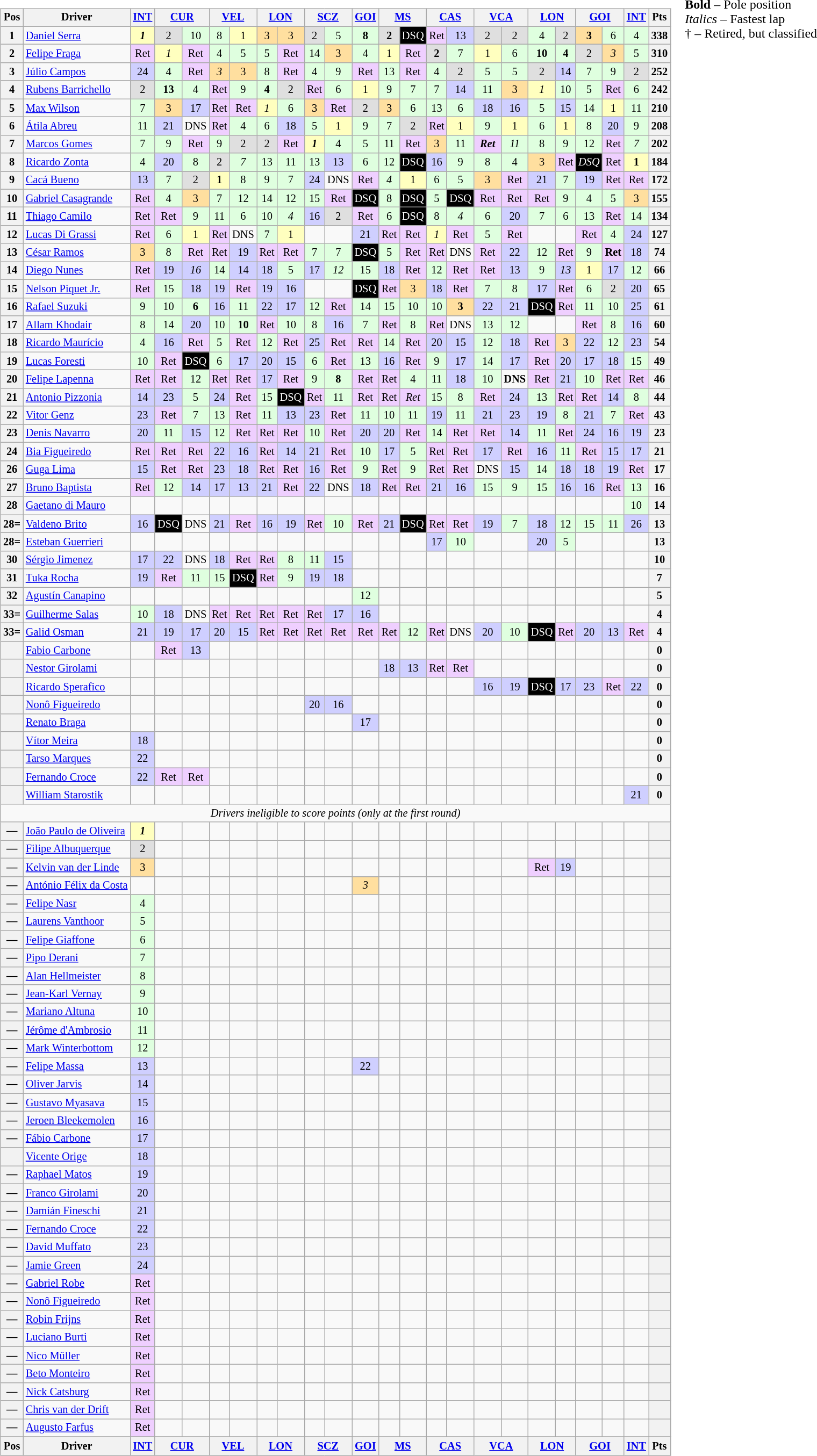<table>
<tr>
<td valign="top"><br><table class="wikitable" style="font-size: 85%; text-align: center;">
<tr valign="top">
<th valign="middle">Pos</th>
<th valign="middle">Driver</th>
<th><a href='#'>INT</a></th>
<th colspan="2"><a href='#'>CUR</a></th>
<th colspan="2"><a href='#'>VEL</a></th>
<th colspan="2"><a href='#'>LON</a></th>
<th colspan="2"><a href='#'>SCZ</a></th>
<th colspan="1"><a href='#'>GOI</a></th>
<th colspan="2"><a href='#'>MS</a></th>
<th colspan="2"><a href='#'>CAS</a></th>
<th colspan="2"><a href='#'>VCA</a></th>
<th colspan="2"><a href='#'>LON</a></th>
<th colspan="2"><a href='#'>GOI</a></th>
<th><a href='#'>INT</a></th>
<th>Pts</th>
</tr>
<tr>
<th>1</th>
<td align=left> <a href='#'>Daniel Serra</a></td>
<td style="background:#FFFFBF;"><strong><em>1</em></strong></td>
<td style="background:#DFDFDF;">2</td>
<td style="background:#DFFFDF;">10</td>
<td style="background:#DFFFDF;">8</td>
<td style="background:#FFFFBF;">1</td>
<td style="background:#FFDF9F;">3</td>
<td style="background:#FFDF9F;">3</td>
<td style="background:#DFDFDF;">2</td>
<td style="background:#DFFFDF;">5</td>
<td style="background:#DFFFDF;"><strong>8</strong></td>
<td style="background:#DFDFDF;"><strong>2</strong></td>
<td style="background:#000000; color:white;">DSQ</td>
<td style="background:#efcfff;">Ret</td>
<td style="background:#cfcfff;">13</td>
<td style="background:#DFDFDF;">2</td>
<td style="background:#DFDFDF;">2</td>
<td style="background:#DFFFDF;">4</td>
<td style="background:#DFDFDF;">2</td>
<td style="background:#FFDF9F;"><strong>3</strong></td>
<td style="background:#DFFFDF;">6</td>
<td style="background:#DFFFDF;">4</td>
<th>338</th>
</tr>
<tr>
<th>2</th>
<td align=left> <a href='#'>Felipe Fraga</a></td>
<td style="background:#efcfff;">Ret</td>
<td style="background:#FFFFBF;"><em>1</em></td>
<td style="background:#efcfff;">Ret</td>
<td style="background:#DFFFDF;">4</td>
<td style="background:#DFFFDF;">5</td>
<td style="background:#DFFFDF;">5</td>
<td style="background:#efcfff;">Ret</td>
<td style="background:#DFFFDF;">14</td>
<td style="background:#FFDF9F;">3</td>
<td style="background:#DFFFDF;">4</td>
<td style="background:#FFFFBF;">1</td>
<td style="background:#efcfff;">Ret</td>
<td style="background:#DFDFDF;"><strong>2</strong></td>
<td style="background:#DFFFDF;">7</td>
<td style="background:#FFFFBF;">1</td>
<td style="background:#DFFFDF;">6</td>
<td style="background:#DFFFDF;"><strong>10</strong></td>
<td style="background:#DFFFDF;"><strong>4</strong></td>
<td style="background:#DFDFDF;">2</td>
<td style="background:#FFDF9F;"><em>3</em></td>
<td style="background:#DFFFDF;">5</td>
<th>310</th>
</tr>
<tr>
<th>3</th>
<td align=left> <a href='#'>Júlio Campos</a></td>
<td style="background:#cfcfff;">24</td>
<td style="background:#DFFFDF;">4</td>
<td style="background:#efcfff;">Ret</td>
<td style="background:#FFDF9F;"><em>3</em></td>
<td style="background:#FFDF9F;">3</td>
<td style="background:#DFFFDF;">8</td>
<td style="background:#efcfff;">Ret</td>
<td style="background:#DFFFDF;">4</td>
<td style="background:#DFFFDF;">9</td>
<td style="background:#efcfff;">Ret</td>
<td style="background:#DFFFDF;">13</td>
<td style="background:#efcfff;">Ret</td>
<td style="background:#DFFFDF;">4</td>
<td style="background:#DFDFDF;">2</td>
<td style="background:#DFFFDF;">5</td>
<td style="background:#DFFFDF;">5</td>
<td style="background:#DFDFDF;">2</td>
<td style="background:#cfcfff;">14</td>
<td style="background:#DFFFDF;">7</td>
<td style="background:#DFFFDF;">9</td>
<td style="background:#DFDFDF;">2</td>
<th>252</th>
</tr>
<tr>
<th>4</th>
<td align=left> <a href='#'>Rubens Barrichello</a></td>
<td style="background:#DFDFDF;">2</td>
<td style="background:#DFFFDF;"><strong>13</strong></td>
<td style="background:#DFFFDF;">4</td>
<td style="background:#efcfff;">Ret</td>
<td style="background:#DFFFDF;">9</td>
<td style="background:#DFFFDF;"><strong>4</strong></td>
<td style="background:#DFDFDF;">2</td>
<td style="background:#efcfff;">Ret</td>
<td style="background:#DFFFDF;">6</td>
<td style="background:#FFFFBF;">1</td>
<td style="background:#DFFFDF;">9</td>
<td style="background:#DFFFDF;">7</td>
<td style="background:#DFFFDF;">7</td>
<td style="background:#cfcfff;">14</td>
<td style="background:#DFFFDF;">11</td>
<td style="background:#FFDF9F;">3</td>
<td style="background:#FFFFBF;"><em>1</em></td>
<td style="background:#DFFFDF;">10</td>
<td style="background:#DFFFDF;">5</td>
<td style="background:#efcfff;">Ret</td>
<td style="background:#DFFFDF;">6</td>
<th>242</th>
</tr>
<tr>
<th>5</th>
<td align=left> <a href='#'>Max Wilson</a></td>
<td style="background:#DFFFDF;">7</td>
<td style="background:#FFDF9F;">3</td>
<td style="background:#cfcfff;">17</td>
<td style="background:#efcfff;">Ret</td>
<td style="background:#efcfff;">Ret</td>
<td style="background:#FFFFBF;"><em>1</em></td>
<td style="background:#DFFFDF;">6</td>
<td style="background:#FFDF9F;">3</td>
<td style="background:#efcfff;">Ret</td>
<td style="background:#DFDFDF;">2</td>
<td style="background:#FFDF9F;">3</td>
<td style="background:#DFFFDF;">6</td>
<td style="background:#DFFFDF;">13</td>
<td style="background:#DFFFDF;">6</td>
<td style="background:#cfcfff;">18</td>
<td style="background:#cfcfff;">16</td>
<td style="background:#DFFFDF;">5</td>
<td style="background:#cfcfff;">15</td>
<td style="background:#DFFFDF;">14</td>
<td style="background:#FFFFBF;">1</td>
<td style="background:#DFFFDF;">11</td>
<th>210</th>
</tr>
<tr>
<th>6</th>
<td align=left> <a href='#'>Átila Abreu</a></td>
<td style="background:#DFFFDF;">11</td>
<td style="background:#cfcfff;">21</td>
<td>DNS</td>
<td style="background:#efcfff;">Ret</td>
<td style="background:#DFFFDF;">4</td>
<td style="background:#DFFFDF;">6</td>
<td style="background:#cfcfff;">18</td>
<td style="background:#DFFFDF;">5</td>
<td style="background:#FFFFBF;">1</td>
<td style="background:#DFFFDF;">9</td>
<td style="background:#DFFFDF;">7</td>
<td style="background:#DFDFDF;">2</td>
<td style="background:#efcfff;">Ret</td>
<td style="background:#FFFFBF;">1</td>
<td style="background:#DFFFDF;">9</td>
<td style="background:#FFFFBF;">1</td>
<td style="background:#DFFFDF;">6</td>
<td style="background:#FFFFBF;">1</td>
<td style="background:#DFFFDF;">8</td>
<td style="background:#cfcfff;">20</td>
<td style="background:#DFFFDF;">9</td>
<th>208</th>
</tr>
<tr>
<th>7</th>
<td align=left> <a href='#'>Marcos Gomes</a></td>
<td style="background:#DFFFDF;">7</td>
<td style="background:#DFFFDF;">9</td>
<td style="background:#efcfff;">Ret</td>
<td style="background:#DFFFDF;">9</td>
<td style="background:#DFDFDF;">2</td>
<td style="background:#DFDFDF;">2</td>
<td style="background:#efcfff;">Ret</td>
<td style="background:#FFFFBF;"><strong><em>1</em></strong></td>
<td style="background:#DFFFDF;">4</td>
<td style="background:#DFFFDF;">5</td>
<td style="background:#DFFFDF;">11</td>
<td style="background:#efcfff;">Ret</td>
<td style="background:#FFDF9F;">3</td>
<td style="background:#DFFFDF;">11</td>
<td style="background:#efcfff;"><strong><em>Ret</em></strong></td>
<td style="background:#DFFFDF;"><em>11</em></td>
<td style="background:#DFFFDF;">8</td>
<td style="background:#DFFFDF;">9</td>
<td style="background:#DFFFDF;">12</td>
<td style="background:#efcfff;">Ret</td>
<td style="background:#DFFFDF;"><em>7</em></td>
<th>202</th>
</tr>
<tr>
<th>8</th>
<td align=left> <a href='#'>Ricardo Zonta</a></td>
<td style="background:#DFFFDF;">4</td>
<td style="background:#cfcfff;">20</td>
<td style="background:#DFFFDF;">8</td>
<td style="background:#DFDFDF;">2</td>
<td style="background:#DFFFDF;"><em>7</em></td>
<td style="background:#DFFFDF;">13</td>
<td style="background:#DFFFDF;">11</td>
<td style="background:#DFFFDF;">13</td>
<td style="background:#cfcfff;">13</td>
<td style="background:#DFFFDF;">6</td>
<td style="background:#DFFFDF;">12</td>
<td style="background:#000000; color:white;">DSQ</td>
<td style="background:#cfcfff;">16</td>
<td style="background:#DFFFDF;">9</td>
<td style="background:#DFFFDF;">8</td>
<td style="background:#DFFFDF;">4</td>
<td style="background:#FFDF9F;">3</td>
<td style="background:#efcfff;">Ret</td>
<td style="background:#000000; color:white;"><em>DSQ</em></td>
<td style="background:#efcfff;">Ret</td>
<td style="background:#FFFFBF;"><strong>1</strong></td>
<th>184</th>
</tr>
<tr>
<th>9</th>
<td align=left> <a href='#'>Cacá Bueno</a></td>
<td style="background:#cfcfff;">13</td>
<td style="background:#DFFFDF;">7</td>
<td style="background:#DFDFDF;">2</td>
<td style="background:#FFFFBF;"><strong>1</strong></td>
<td style="background:#DFFFDF;">8</td>
<td style="background:#DFFFDF;">9</td>
<td style="background:#DFFFDF;">7</td>
<td style="background:#cfcfff;">24</td>
<td>DNS</td>
<td style="background:#efcfff;">Ret</td>
<td style="background:#DFFFDF;"><em>4</em></td>
<td style="background:#FFFFBF;">1</td>
<td style="background:#DFFFDF;">6</td>
<td style="background:#DFFFDF;">5</td>
<td style="background:#FFDF9F;">3</td>
<td style="background:#efcfff;">Ret</td>
<td style="background:#cfcfff;">21</td>
<td style="background:#DFFFDF;">7</td>
<td style="background:#cfcfff;">19</td>
<td style="background:#efcfff;">Ret</td>
<td style="background:#efcfff;">Ret</td>
<th>172</th>
</tr>
<tr>
<th>10</th>
<td align=left> <a href='#'>Gabriel Casagrande</a></td>
<td style="background:#efcfff;">Ret</td>
<td style="background:#DFFFDF;">4</td>
<td style="background:#FFDF9F;">3</td>
<td style="background:#DFFFDF;">7</td>
<td style="background:#DFFFDF;">12</td>
<td style="background:#DFFFDF;">14</td>
<td style="background:#DFFFDF;">12</td>
<td style="background:#DFFFDF;">15</td>
<td style="background:#efcfff;">Ret</td>
<td style="background:#000000; color:white;">DSQ</td>
<td style="background:#DFFFDF;">8</td>
<td style="background:#000000; color:white;">DSQ</td>
<td style="background:#DFFFDF;">5</td>
<td style="background:#000000; color:white;">DSQ</td>
<td style="background:#efcfff;">Ret</td>
<td style="background:#efcfff;">Ret</td>
<td style="background:#efcfff;">Ret</td>
<td style="background:#DFFFDF;">9</td>
<td style="background:#DFFFDF;">4</td>
<td style="background:#DFFFDF;">5</td>
<td style="background:#FFDF9F;">3</td>
<th>155</th>
</tr>
<tr>
<th>11</th>
<td align=left> <a href='#'>Thiago Camilo</a></td>
<td style="background:#efcfff;">Ret</td>
<td style="background:#efcfff;">Ret</td>
<td style="background:#DFFFDF;">9</td>
<td style="background:#DFFFDF;">11</td>
<td style="background:#DFFFDF;">6</td>
<td style="background:#DFFFDF;">10</td>
<td style="background:#DFFFDF;"><em>4</em></td>
<td style="background:#cfcfff;">16</td>
<td style="background:#DFDFDF;">2</td>
<td style="background:#efcfff;">Ret</td>
<td style="background:#DFFFDF;">6</td>
<td style="background:#000000; color:white;">DSQ</td>
<td style="background:#DFFFDF;">8</td>
<td style="background:#DFFFDF;"><em>4</em></td>
<td style="background:#DFFFDF;">6</td>
<td style="background:#cfcfff;">20</td>
<td style="background:#DFFFDF;">7</td>
<td style="background:#DFFFDF;">6</td>
<td style="background:#DFFFDF;">13</td>
<td style="background:#efcfff;">Ret</td>
<td style="background:#DFFFDF;">14</td>
<th>134</th>
</tr>
<tr>
<th>12</th>
<td align=left> <a href='#'>Lucas Di Grassi</a></td>
<td style="background:#efcfff;">Ret</td>
<td style="background:#DFFFDF;">6</td>
<td style="background:#FFFFBF;">1</td>
<td style="background:#efcfff;">Ret</td>
<td>DNS</td>
<td style="background:#DFFFDF;">7</td>
<td style="background:#FFFFBF;">1</td>
<td></td>
<td></td>
<td style="background:#cfcfff;">21</td>
<td style="background:#efcfff;">Ret</td>
<td style="background:#efcfff;">Ret</td>
<td style="background:#FFFFBF;"><em>1</em></td>
<td style="background:#efcfff;">Ret</td>
<td style="background:#DFFFDF;">5</td>
<td style="background:#efcfff;">Ret</td>
<td></td>
<td></td>
<td style="background:#efcfff;">Ret</td>
<td style="background:#DFFFDF;">4</td>
<td style="background:#cfcfff;">24</td>
<th>127</th>
</tr>
<tr>
<th>13</th>
<td align=left> <a href='#'>César Ramos</a></td>
<td style="background:#FFDF9F;">3</td>
<td style="background:#DFFFDF;">8</td>
<td style="background:#efcfff;">Ret</td>
<td style="background:#efcfff;">Ret</td>
<td style="background:#cfcfff;">19</td>
<td style="background:#efcfff;">Ret</td>
<td style="background:#efcfff;">Ret</td>
<td style="background:#DFFFDF;">7</td>
<td style="background:#DFFFDF;">7</td>
<td style="background:#000000; color:white;">DSQ</td>
<td style="background:#DFFFDF;">5</td>
<td style="background:#efcfff;">Ret</td>
<td style="background:#efcfff;">Ret</td>
<td>DNS</td>
<td style="background:#efcfff;">Ret</td>
<td style="background:#cfcfff;">22</td>
<td style="background:#DFFFDF;">12</td>
<td style="background:#efcfff;">Ret</td>
<td style="background:#DFFFDF;">9</td>
<td style="background:#efcfff;"><strong>Ret</strong></td>
<td style="background:#cfcfff;">18</td>
<th>74</th>
</tr>
<tr>
<th>14</th>
<td align=left> <a href='#'>Diego Nunes</a></td>
<td style="background:#efcfff;">Ret</td>
<td style="background:#cfcfff;">19</td>
<td style="background:#cfcfff;"><em>16</em></td>
<td style="background:#DFFFDF;">14</td>
<td style="background:#cfcfff;">14</td>
<td style="background:#cfcfff;">18</td>
<td style="background:#DFFFDF;">5</td>
<td style="background:#cfcfff;">17</td>
<td style="background:#DFFFDF;"><em>12</em></td>
<td style="background:#DFFFDF;">15</td>
<td style="background:#cfcfff;">18</td>
<td style="background:#efcfff;">Ret</td>
<td style="background:#DFFFDF;">12</td>
<td style="background:#efcfff;">Ret</td>
<td style="background:#efcfff;">Ret</td>
<td style="background:#cfcfff;">13</td>
<td style="background:#DFFFDF;">9</td>
<td style="background:#cfcfff;"><em>13</em></td>
<td style="background:#FFFFBF;">1</td>
<td style="background:#cfcfff;">17</td>
<td style="background:#DFFFDF;">12</td>
<th>66</th>
</tr>
<tr>
<th>15</th>
<td align=left> <a href='#'>Nelson Piquet Jr.</a></td>
<td style="background:#efcfff;">Ret</td>
<td style="background:#DFFFDF;">15</td>
<td style="background:#cfcfff;">18</td>
<td style="background:#cfcfff;">19</td>
<td style="background:#efcfff;">Ret</td>
<td style="background:#cfcfff;">19</td>
<td style="background:#cfcfff;">16</td>
<td></td>
<td></td>
<td style="background:#000000; color:white;">DSQ</td>
<td style="background:#efcfff;">Ret</td>
<td style="background:#FFDF9F;">3</td>
<td style="background:#cfcfff;">18</td>
<td style="background:#efcfff;">Ret</td>
<td style="background:#DFFFDF;">7</td>
<td style="background:#DFFFDF;">8</td>
<td style="background:#cfcfff;">17</td>
<td style="background:#efcfff;">Ret</td>
<td style="background:#DFFFDF;">6</td>
<td style="background:#DFDFDF;">2</td>
<td style="background:#cfcfff;">20</td>
<th>65</th>
</tr>
<tr>
<th>16</th>
<td align=left> <a href='#'>Rafael Suzuki</a></td>
<td style="background:#DFFFDF;">9</td>
<td style="background:#DFFFDF;">10</td>
<td style="background:#DFFFDF;"><strong>6</strong></td>
<td style="background:#cfcfff;">16</td>
<td style="background:#DFFFDF;">11</td>
<td style="background:#cfcfff;">22</td>
<td style="background:#cfcfff;">17</td>
<td style="background:#DFFFDF;">12</td>
<td style="background:#efcfff;">Ret</td>
<td style="background:#DFFFDF;">14</td>
<td style="background:#DFFFDF;">15</td>
<td style="background:#DFFFDF;">10</td>
<td style="background:#DFFFDF;">10</td>
<td style="background:#FFDF9F;"><strong>3</strong></td>
<td style="background:#cfcfff;">22</td>
<td style="background:#cfcfff;">21</td>
<td style="background:#000000; color:white;">DSQ</td>
<td style="background:#efcfff;">Ret</td>
<td style="background:#DFFFDF;">11</td>
<td style="background:#DFFFDF;">10</td>
<td style="background:#cfcfff;">25</td>
<th>61</th>
</tr>
<tr>
<th>17</th>
<td align=left> <a href='#'>Allam Khodair</a></td>
<td style="background:#DFFFDF;">8</td>
<td style="background:#DFFFDF;">14</td>
<td style="background:#cfcfff;">20</td>
<td style="background:#DFFFDF;">10</td>
<td style="background:#DFFFDF;"><strong>10</strong></td>
<td style="background:#efcfff;">Ret</td>
<td style="background:#DFFFDF;">10</td>
<td style="background:#DFFFDF;">8</td>
<td style="background:#cfcfff;">16</td>
<td style="background:#DFFFDF;">7</td>
<td style="background:#efcfff;">Ret</td>
<td style="background:#DFFFDF;">8</td>
<td style="background:#efcfff;">Ret</td>
<td>DNS</td>
<td style="background:#DFFFDF;">13</td>
<td style="background:#DFFFDF;">12</td>
<td></td>
<td></td>
<td style="background:#efcfff;">Ret</td>
<td style="background:#DFFFDF;">8</td>
<td style="background:#cfcfff;">16</td>
<th>60</th>
</tr>
<tr>
<th>18</th>
<td align=left> <a href='#'>Ricardo Maurício</a></td>
<td style="background:#DFFFDF;">4</td>
<td style="background:#cfcfff;">16</td>
<td style="background:#efcfff;">Ret</td>
<td style="background:#DFFFDF;">5</td>
<td style="background:#efcfff;">Ret</td>
<td style="background:#DFFFDF;">12</td>
<td style="background:#efcfff;">Ret</td>
<td style="background:#cfcfff;">25</td>
<td style="background:#efcfff;">Ret</td>
<td style="background:#efcfff;">Ret</td>
<td style="background:#DFFFDF;">14</td>
<td style="background:#efcfff;">Ret</td>
<td style="background:#cfcfff;">20</td>
<td style="background:#cfcfff;">15</td>
<td style="background:#DFFFDF;">12</td>
<td style="background:#cfcfff;">18</td>
<td style="background:#efcfff;">Ret</td>
<td style="background:#FFDF9F;">3</td>
<td style="background:#cfcfff;">22</td>
<td style="background:#DFFFDF;">12</td>
<td style="background:#cfcfff;">23</td>
<th>54</th>
</tr>
<tr>
<th>19</th>
<td align=left> <a href='#'>Lucas Foresti</a></td>
<td style="background:#DFFFDF;">10</td>
<td style="background:#efcfff;">Ret</td>
<td style="background:#000000; color:white;">DSQ</td>
<td style="background:#DFFFDF;">6</td>
<td style="background:#cfcfff;">17</td>
<td style="background:#cfcfff;">20</td>
<td style="background:#cfcfff;">15</td>
<td style="background:#DFFFDF;">6</td>
<td style="background:#efcfff;">Ret</td>
<td style="background:#DFFFDF;">13</td>
<td style="background:#cfcfff;">16</td>
<td style="background:#efcfff;">Ret</td>
<td style="background:#DFFFDF;">9</td>
<td style="background:#cfcfff;">17</td>
<td style="background:#DFFFDF;">14</td>
<td style="background:#cfcfff;">17</td>
<td style="background:#efcfff;">Ret</td>
<td style="background:#cfcfff;">20</td>
<td style="background:#cfcfff;">17</td>
<td style="background:#cfcfff;">18</td>
<td style="background:#DFFFDF;">15</td>
<th>49</th>
</tr>
<tr>
<th>20</th>
<td align=left> <a href='#'>Felipe Lapenna</a></td>
<td style="background:#efcfff;">Ret</td>
<td style="background:#efcfff;">Ret</td>
<td style="background:#DFFFDF;">12</td>
<td style="background:#efcfff;">Ret</td>
<td style="background:#efcfff;">Ret</td>
<td style="background:#cfcfff;">17</td>
<td style="background:#efcfff;">Ret</td>
<td style="background:#DFFFDF;">9</td>
<td style="background:#DFFFDF;"><strong>8</strong></td>
<td style="background:#efcfff;">Ret</td>
<td style="background:#efcfff;">Ret</td>
<td style="background:#DFFFDF;">4</td>
<td style="background:#DFFFDF;">11</td>
<td style="background:#cfcfff;">18</td>
<td style="background:#DFFFDF;">10</td>
<td><strong>DNS</strong></td>
<td style="background:#efcfff;">Ret</td>
<td style="background:#cfcfff;">21</td>
<td style="background:#DFFFDF;">10</td>
<td style="background:#efcfff;">Ret</td>
<td style="background:#efcfff;">Ret</td>
<th>46</th>
</tr>
<tr>
<th>21</th>
<td align=left> <a href='#'>Antonio Pizzonia</a></td>
<td style="background:#cfcfff;">14</td>
<td style="background:#cfcfff;">23</td>
<td style="background:#DFFFDF;">5</td>
<td style="background:#cfcfff;">24</td>
<td style="background:#efcfff;">Ret</td>
<td style="background:#DFFFDF;">15</td>
<td style="background:#000000; color:white;">DSQ</td>
<td style="background:#efcfff;">Ret</td>
<td style="background:#DFFFDF;">11</td>
<td style="background:#efcfff;">Ret</td>
<td style="background:#efcfff;">Ret</td>
<td style="background:#efcfff;"><em>Ret</em></td>
<td style="background:#DFFFDF;">15</td>
<td style="background:#DFFFDF;">8</td>
<td style="background:#efcfff;">Ret</td>
<td style="background:#cfcfff;">24</td>
<td style="background:#DFFFDF;">13</td>
<td style="background:#efcfff;">Ret</td>
<td style="background:#efcfff;">Ret</td>
<td style="background:#cfcfff;">14</td>
<td style="background:#DFFFDF;">8</td>
<th>44</th>
</tr>
<tr>
<th>22</th>
<td align=left> <a href='#'>Vitor Genz</a></td>
<td style="background:#cfcfff;">23</td>
<td style="background:#efcfff;">Ret</td>
<td style="background:#DFFFDF;">7</td>
<td style="background:#DFFFDF;">13</td>
<td style="background:#efcfff;">Ret</td>
<td style="background:#DFFFDF;">11</td>
<td style="background:#cfcfff;">13</td>
<td style="background:#cfcfff;">23</td>
<td style="background:#efcfff;">Ret</td>
<td style="background:#DFFFDF;">11</td>
<td style="background:#DFFFDF;">10</td>
<td style="background:#DFFFDF;">11</td>
<td style="background:#cfcfff;">19</td>
<td style="background:#DFFFDF;">11</td>
<td style="background:#cfcfff;">21</td>
<td style="background:#cfcfff;">23</td>
<td style="background:#cfcfff;">19</td>
<td style="background:#DFFFDF;">8</td>
<td style="background:#cfcfff;">21</td>
<td style="background:#DFFFDF;">7</td>
<td style="background:#efcfff;">Ret</td>
<th>43</th>
</tr>
<tr>
<th>23</th>
<td align=left> <a href='#'>Denis Navarro</a></td>
<td style="background:#cfcfff;">20</td>
<td style="background:#DFFFDF;">11</td>
<td style="background:#cfcfff;">15</td>
<td style="background:#DFFFDF;">12</td>
<td style="background:#efcfff;">Ret</td>
<td style="background:#efcfff;">Ret</td>
<td style="background:#efcfff;">Ret</td>
<td style="background:#DFFFDF;">10</td>
<td style="background:#efcfff;">Ret</td>
<td style="background:#cfcfff;">20</td>
<td style="background:#cfcfff;">20</td>
<td style="background:#efcfff;">Ret</td>
<td style="background:#DFFFDF;">14</td>
<td style="background:#efcfff;">Ret</td>
<td style="background:#efcfff;">Ret</td>
<td style="background:#cfcfff;">14</td>
<td style="background:#DFFFDF;">11</td>
<td style="background:#efcfff;">Ret</td>
<td style="background:#cfcfff;">24</td>
<td style="background:#cfcfff;">16</td>
<td style="background:#cfcfff;">19</td>
<th>23</th>
</tr>
<tr>
<th>24</th>
<td align=left> <a href='#'>Bia Figueiredo</a></td>
<td style="background:#efcfff;">Ret</td>
<td style="background:#efcfff;">Ret</td>
<td style="background:#efcfff;">Ret</td>
<td style="background:#cfcfff;">22</td>
<td style="background:#cfcfff;">16</td>
<td style="background:#efcfff;">Ret</td>
<td style="background:#cfcfff;">14</td>
<td style="background:#cfcfff;">21</td>
<td style="background:#efcfff;">Ret</td>
<td style="background:#DFFFDF;">10</td>
<td style="background:#cfcfff;">17</td>
<td style="background:#DFFFDF;">5</td>
<td style="background:#efcfff;">Ret</td>
<td style="background:#efcfff;">Ret</td>
<td style="background:#cfcfff;">17</td>
<td style="background:#efcfff;">Ret</td>
<td style="background:#cfcfff;">16</td>
<td style="background:#DFFFDF;">11</td>
<td style="background:#efcfff;">Ret</td>
<td style="background:#cfcfff;">15</td>
<td style="background:#cfcfff;">17</td>
<th>21</th>
</tr>
<tr>
<th>26</th>
<td align=left> <a href='#'>Guga Lima</a></td>
<td style="background:#cfcfff;">15</td>
<td style="background:#efcfff;">Ret</td>
<td style="background:#efcfff;">Ret</td>
<td style="background:#cfcfff;">23</td>
<td style="background:#cfcfff;">18</td>
<td style="background:#efcfff;">Ret</td>
<td style="background:#efcfff;">Ret</td>
<td style="background:#cfcfff;">16</td>
<td style="background:#efcfff;">Ret</td>
<td style="background:#DFFFDF;">9</td>
<td style="background:#efcfff;">Ret</td>
<td style="background:#DFFFDF;">9</td>
<td style="background:#efcfff;">Ret</td>
<td style="background:#efcfff;">Ret</td>
<td>DNS</td>
<td style="background:#cfcfff;">15</td>
<td style="background:#DFFFDF;">14</td>
<td style="background:#cfcfff;">18</td>
<td style="background:#cfcfff;">18</td>
<td style="background:#cfcfff;">19</td>
<td style="background:#efcfff;">Ret</td>
<th>17</th>
</tr>
<tr>
<th>27</th>
<td align=left> <a href='#'>Bruno Baptista</a></td>
<td style="background:#efcfff;">Ret</td>
<td style="background:#DFFFDF;">12</td>
<td style="background:#cfcfff;">14</td>
<td style="background:#cfcfff;">17</td>
<td style="background:#cfcfff;">13</td>
<td style="background:#cfcfff;">21</td>
<td style="background:#efcfff;">Ret</td>
<td style="background:#cfcfff;">22</td>
<td>DNS</td>
<td style="background:#cfcfff;">18</td>
<td style="background:#efcfff;">Ret</td>
<td style="background:#efcfff;">Ret</td>
<td style="background:#cfcfff;">21</td>
<td style="background:#cfcfff;">16</td>
<td style="background:#DFFFDF;">15</td>
<td style="background:#DFFFDF;">9</td>
<td style="background:#DFFFDF;">15</td>
<td style="background:#cfcfff;">16</td>
<td style="background:#cfcfff;">16</td>
<td style="background:#efcfff;">Ret</td>
<td style="background:#DFFFDF;">13</td>
<th>16</th>
</tr>
<tr>
<th>28</th>
<td align=left> <a href='#'>Gaetano di Mauro</a></td>
<td></td>
<td></td>
<td></td>
<td></td>
<td></td>
<td></td>
<td></td>
<td></td>
<td></td>
<td></td>
<td></td>
<td></td>
<td></td>
<td></td>
<td></td>
<td></td>
<td></td>
<td></td>
<td></td>
<td></td>
<td style="background:#DFFFDF;">10</td>
<th>14</th>
</tr>
<tr>
<th>28=</th>
<td align=left> <a href='#'>Valdeno Brito</a></td>
<td style="background:#cfcfff;">16</td>
<td style="background:#000000; color:white;">DSQ</td>
<td>DNS</td>
<td style="background:#cfcfff;">21</td>
<td style="background:#efcfff;">Ret</td>
<td style="background:#cfcfff;">16</td>
<td style="background:#cfcfff;">19</td>
<td style="background:#efcfff;">Ret</td>
<td style="background:#DFFFDF;">10</td>
<td style="background:#efcfff;">Ret</td>
<td style="background:#cfcfff;">21</td>
<td style="background:#000000; color:white;">DSQ</td>
<td style="background:#efcfff;">Ret</td>
<td style="background:#efcfff;">Ret</td>
<td style="background:#cfcfff;">19</td>
<td style="background:#DFFFDF;">7</td>
<td style="background:#cfcfff;">18</td>
<td style="background:#DFFFDF;">12</td>
<td style="background:#DFFFDF;">15</td>
<td style="background:#DFFFDF;">11</td>
<td style="background:#cfcfff;">26</td>
<th>13</th>
</tr>
<tr>
<th>28=</th>
<td align=left> <a href='#'>Esteban Guerrieri</a></td>
<td></td>
<td></td>
<td></td>
<td></td>
<td></td>
<td></td>
<td></td>
<td></td>
<td></td>
<td></td>
<td></td>
<td></td>
<td style="background:#cfcfff;">17</td>
<td style="background:#DFFFDF;">10</td>
<td></td>
<td></td>
<td style="background:#cfcfff;">20</td>
<td style="background:#DFFFDF;">5</td>
<td></td>
<td></td>
<td></td>
<th>13</th>
</tr>
<tr>
<th>30</th>
<td align=left> <a href='#'>Sérgio Jimenez</a></td>
<td style="background:#cfcfff;">17</td>
<td style="background:#cfcfff;">22</td>
<td>DNS</td>
<td style="background:#cfcfff;">18</td>
<td style="background:#efcfff;">Ret</td>
<td style="background:#efcfff;">Ret</td>
<td style="background:#DFFFDF;">8</td>
<td style="background:#DFFFDF;">11</td>
<td style="background:#cfcfff;">15</td>
<td></td>
<td></td>
<td></td>
<td></td>
<td></td>
<td></td>
<td></td>
<td></td>
<td></td>
<td></td>
<td></td>
<td></td>
<th>10</th>
</tr>
<tr>
<th>31</th>
<td align=left> <a href='#'>Tuka Rocha</a></td>
<td style="background:#cfcfff;">19</td>
<td style="background:#efcfff;">Ret</td>
<td style="background:#DFFFDF;">11</td>
<td style="background:#DFFFDF;">15</td>
<td style="background:#000000; color:white;">DSQ</td>
<td style="background:#efcfff;">Ret</td>
<td style="background:#DFFFDF;">9</td>
<td style="background:#cfcfff;">19</td>
<td style="background:#cfcfff;">18</td>
<td></td>
<td></td>
<td></td>
<td></td>
<td></td>
<td></td>
<td></td>
<td></td>
<td></td>
<td></td>
<td></td>
<td></td>
<th>7</th>
</tr>
<tr>
<th>32</th>
<td align=left> <a href='#'>Agustín Canapino</a></td>
<td></td>
<td></td>
<td></td>
<td></td>
<td></td>
<td></td>
<td></td>
<td></td>
<td></td>
<td style="background:#DFFFDF;">12</td>
<td></td>
<td></td>
<td></td>
<td></td>
<td></td>
<td></td>
<td></td>
<td></td>
<td></td>
<td></td>
<td></td>
<th>5</th>
</tr>
<tr>
<th>33=</th>
<td align=left> <a href='#'>Guilherme Salas</a></td>
<td style="background:#DFFFDF;">10</td>
<td style="background:#cfcfff;">18</td>
<td>DNS</td>
<td style="background:#efcfff;">Ret</td>
<td style="background:#efcfff;">Ret</td>
<td style="background:#efcfff;">Ret</td>
<td style="background:#efcfff;">Ret</td>
<td style="background:#efcfff;">Ret</td>
<td style="background:#cfcfff;">17</td>
<td style="background:#cfcfff;">16</td>
<td></td>
<td></td>
<td></td>
<td></td>
<td></td>
<td></td>
<td></td>
<td></td>
<td></td>
<td></td>
<td></td>
<th>4</th>
</tr>
<tr>
<th>33=</th>
<td align=left> <a href='#'>Galid Osman</a></td>
<td style="background:#cfcfff;">21</td>
<td style="background:#cfcfff;">19</td>
<td style="background:#cfcfff;">17</td>
<td style="background:#cfcfff;">20</td>
<td style="background:#cfcfff;">15</td>
<td style="background:#efcfff;">Ret</td>
<td style="background:#efcfff;">Ret</td>
<td style="background:#efcfff;">Ret</td>
<td style="background:#efcfff;">Ret</td>
<td style="background:#efcfff;">Ret</td>
<td style="background:#efcfff;">Ret</td>
<td style="background:#DFFFDF;">12</td>
<td style="background:#efcfff;">Ret</td>
<td>DNS</td>
<td style="background:#cfcfff;">20</td>
<td style="background:#DFFFDF;">10</td>
<td style="background:#000000; color:white;">DSQ</td>
<td style="background:#efcfff;">Ret</td>
<td style="background:#cfcfff;">20</td>
<td style="background:#cfcfff;">13</td>
<td style="background:#efcfff;">Ret</td>
<th>4</th>
</tr>
<tr>
<th></th>
<td align=left> <a href='#'>Fabio Carbone</a></td>
<td></td>
<td style="background:#efcfff;">Ret</td>
<td style="background:#cfcfff;">13</td>
<td></td>
<td></td>
<td></td>
<td></td>
<td></td>
<td></td>
<td></td>
<td></td>
<td></td>
<td></td>
<td></td>
<td></td>
<td></td>
<td></td>
<td></td>
<td></td>
<td></td>
<td></td>
<th>0</th>
</tr>
<tr>
<th></th>
<td align=left> <a href='#'>Nestor Girolami</a></td>
<td></td>
<td></td>
<td></td>
<td></td>
<td></td>
<td></td>
<td></td>
<td></td>
<td></td>
<td></td>
<td style="background:#cfcfff;">18</td>
<td style="background:#cfcfff;">13</td>
<td style="background:#efcfff;">Ret</td>
<td style="background:#efcfff;">Ret</td>
<td></td>
<td></td>
<td></td>
<td></td>
<td></td>
<td></td>
<td></td>
<th>0</th>
</tr>
<tr>
<th></th>
<td align=left> <a href='#'>Ricardo Sperafico</a></td>
<td></td>
<td></td>
<td></td>
<td></td>
<td></td>
<td></td>
<td></td>
<td></td>
<td></td>
<td></td>
<td></td>
<td></td>
<td></td>
<td></td>
<td style="background:#cfcfff;">16</td>
<td style="background:#cfcfff;">19</td>
<td style="background:#000000; color:white;">DSQ</td>
<td style="background:#cfcfff;">17</td>
<td style="background:#cfcfff;">23</td>
<td style="background:#efcfff;">Ret</td>
<td style="background:#cfcfff;">22</td>
<th>0</th>
</tr>
<tr>
<th></th>
<td align=left> <a href='#'>Nonô Figueiredo</a></td>
<td></td>
<td></td>
<td></td>
<td></td>
<td></td>
<td></td>
<td></td>
<td style="background:#cfcfff;">20</td>
<td style="background:#cfcfff;">16</td>
<td></td>
<td></td>
<td></td>
<td></td>
<td></td>
<td></td>
<td></td>
<td></td>
<td></td>
<td></td>
<td></td>
<td></td>
<th>0</th>
</tr>
<tr>
<th></th>
<td align=left> <a href='#'>Renato Braga</a></td>
<td></td>
<td></td>
<td></td>
<td></td>
<td></td>
<td></td>
<td></td>
<td></td>
<td></td>
<td style="background:#cfcfff;">17</td>
<td></td>
<td></td>
<td></td>
<td></td>
<td></td>
<td></td>
<td></td>
<td></td>
<td></td>
<td></td>
<td></td>
<th>0</th>
</tr>
<tr>
<th></th>
<td align=left> <a href='#'>Vítor Meira</a></td>
<td style="background:#cfcfff;">18</td>
<td></td>
<td></td>
<td></td>
<td></td>
<td></td>
<td></td>
<td></td>
<td></td>
<td></td>
<td></td>
<td></td>
<td></td>
<td></td>
<td></td>
<td></td>
<td></td>
<td></td>
<td></td>
<td></td>
<td></td>
<th>0</th>
</tr>
<tr>
<th></th>
<td align=left> <a href='#'>Tarso Marques</a></td>
<td style="background:#cfcfff;">22</td>
<td></td>
<td></td>
<td></td>
<td></td>
<td></td>
<td></td>
<td></td>
<td></td>
<td></td>
<td></td>
<td></td>
<td></td>
<td></td>
<td></td>
<td></td>
<td></td>
<td></td>
<td></td>
<td></td>
<td></td>
<th>0</th>
</tr>
<tr>
<th></th>
<td align=left> <a href='#'>Fernando Croce</a></td>
<td style="background:#cfcfff;">22</td>
<td style="background:#efcfff;">Ret</td>
<td style="background:#efcfff;">Ret</td>
<td></td>
<td></td>
<td></td>
<td></td>
<td></td>
<td></td>
<td></td>
<td></td>
<td></td>
<td></td>
<td></td>
<td></td>
<td></td>
<td></td>
<td></td>
<td></td>
<td></td>
<td></td>
<th>0</th>
</tr>
<tr>
<th></th>
<td align=left> <a href='#'>William Starostik</a></td>
<td></td>
<td></td>
<td></td>
<td></td>
<td></td>
<td></td>
<td></td>
<td></td>
<td></td>
<td></td>
<td></td>
<td></td>
<td></td>
<td></td>
<td></td>
<td></td>
<td></td>
<td></td>
<td></td>
<td></td>
<td style="background:#cfcfff;">21</td>
<th>0</th>
</tr>
<tr>
<td colspan="24" align="center"><em>Drivers ineligible to score points (only at the first round)</em></td>
</tr>
<tr>
<th><strong>—</strong></th>
<td align=left> <a href='#'>João Paulo de Oliveira</a></td>
<td style="background:#FFFFBF;"><strong><em>1</em></strong></td>
<td></td>
<td></td>
<td></td>
<td></td>
<td></td>
<td></td>
<td></td>
<td></td>
<td></td>
<td></td>
<td></td>
<td></td>
<td></td>
<td></td>
<td></td>
<td></td>
<td></td>
<td></td>
<td></td>
<td></td>
<th></th>
</tr>
<tr>
<th><strong>—</strong></th>
<td align=left> <a href='#'>Filipe Albuquerque</a></td>
<td style="background:#DFDFDF;">2</td>
<td></td>
<td></td>
<td></td>
<td></td>
<td></td>
<td></td>
<td></td>
<td></td>
<td></td>
<td></td>
<td></td>
<td></td>
<td></td>
<td></td>
<td></td>
<td></td>
<td></td>
<td></td>
<td></td>
<td></td>
<th></th>
</tr>
<tr>
<th><strong>—</strong></th>
<td align=left> <a href='#'>Kelvin van der Linde</a></td>
<td style="background:#FFDF9F;">3</td>
<td></td>
<td></td>
<td></td>
<td></td>
<td></td>
<td></td>
<td></td>
<td></td>
<td></td>
<td></td>
<td></td>
<td></td>
<td></td>
<td></td>
<td></td>
<td style="background:#efcfff;">Ret</td>
<td style="background:#cfcfff;">19</td>
<td></td>
<td></td>
<td></td>
<th></th>
</tr>
<tr>
<th><strong>—</strong></th>
<td align=left> <a href='#'>António Félix da Costa</a></td>
<td></td>
<td></td>
<td></td>
<td></td>
<td></td>
<td></td>
<td></td>
<td></td>
<td></td>
<td style="background:#FFDF9F;"><em>3</em></td>
<td></td>
<td></td>
<td></td>
<td></td>
<td></td>
<td></td>
<td></td>
<td></td>
<td></td>
<td></td>
<td></td>
<th></th>
</tr>
<tr>
<th><strong>—</strong></th>
<td align=left> <a href='#'>Felipe Nasr</a></td>
<td style="background:#DFFFDF;">4</td>
<td></td>
<td></td>
<td></td>
<td></td>
<td></td>
<td></td>
<td></td>
<td></td>
<td></td>
<td></td>
<td></td>
<td></td>
<td></td>
<td></td>
<td></td>
<td></td>
<td></td>
<td></td>
<td></td>
<td></td>
<th></th>
</tr>
<tr>
<th><strong>—</strong></th>
<td align=left> <a href='#'>Laurens Vanthoor</a></td>
<td style="background:#DFFFDF;">5</td>
<td></td>
<td></td>
<td></td>
<td></td>
<td></td>
<td></td>
<td></td>
<td></td>
<td></td>
<td></td>
<td></td>
<td></td>
<td></td>
<td></td>
<td></td>
<td></td>
<td></td>
<td></td>
<td></td>
<td></td>
<th></th>
</tr>
<tr>
<th><strong>—</strong></th>
<td align=left> <a href='#'>Felipe Giaffone</a></td>
<td style="background:#DFFFDF;">6</td>
<td></td>
<td></td>
<td></td>
<td></td>
<td></td>
<td></td>
<td></td>
<td></td>
<td></td>
<td></td>
<td></td>
<td></td>
<td></td>
<td></td>
<td></td>
<td></td>
<td></td>
<td></td>
<td></td>
<td></td>
<th></th>
</tr>
<tr>
<th><strong>—</strong></th>
<td align=left> <a href='#'>Pipo Derani</a></td>
<td style="background:#DFFFDF;">7</td>
<td></td>
<td></td>
<td></td>
<td></td>
<td></td>
<td></td>
<td></td>
<td></td>
<td></td>
<td></td>
<td></td>
<td></td>
<td></td>
<td></td>
<td></td>
<td></td>
<td></td>
<td></td>
<td></td>
<td></td>
<th></th>
</tr>
<tr>
<th><strong>—</strong></th>
<td align=left> <a href='#'>Alan Hellmeister</a></td>
<td style="background:#DFFFDF;">8</td>
<td></td>
<td></td>
<td></td>
<td></td>
<td></td>
<td></td>
<td></td>
<td></td>
<td></td>
<td></td>
<td></td>
<td></td>
<td></td>
<td></td>
<td></td>
<td></td>
<td></td>
<td></td>
<td></td>
<td></td>
<th></th>
</tr>
<tr>
<th><strong>—</strong></th>
<td align=left> <a href='#'>Jean-Karl Vernay</a></td>
<td style="background:#DFFFDF;">9</td>
<td></td>
<td></td>
<td></td>
<td></td>
<td></td>
<td></td>
<td></td>
<td></td>
<td></td>
<td></td>
<td></td>
<td></td>
<td></td>
<td></td>
<td></td>
<td></td>
<td></td>
<td></td>
<td></td>
<td></td>
<th></th>
</tr>
<tr>
<th><strong>—</strong></th>
<td align=left> <a href='#'>Mariano Altuna</a></td>
<td style="background:#DFFFDF;">10</td>
<td></td>
<td></td>
<td></td>
<td></td>
<td></td>
<td></td>
<td></td>
<td></td>
<td></td>
<td></td>
<td></td>
<td></td>
<td></td>
<td></td>
<td></td>
<td></td>
<td></td>
<td></td>
<td></td>
<td></td>
<th></th>
</tr>
<tr>
<th><strong>—</strong></th>
<td align=left> <a href='#'>Jérôme d'Ambrosio</a></td>
<td style="background:#DFFFDF;">11</td>
<td></td>
<td></td>
<td></td>
<td></td>
<td></td>
<td></td>
<td></td>
<td></td>
<td></td>
<td></td>
<td></td>
<td></td>
<td></td>
<td></td>
<td></td>
<td></td>
<td></td>
<td></td>
<td></td>
<td></td>
<th></th>
</tr>
<tr>
<th><strong>—</strong></th>
<td align=left> <a href='#'>Mark Winterbottom</a></td>
<td style="background:#DFFFDF;">12</td>
<td></td>
<td></td>
<td></td>
<td></td>
<td></td>
<td></td>
<td></td>
<td></td>
<td></td>
<td></td>
<td></td>
<td></td>
<td></td>
<td></td>
<td></td>
<td></td>
<td></td>
<td></td>
<td></td>
<td></td>
<th></th>
</tr>
<tr>
<th><strong>—</strong></th>
<td align=left> <a href='#'>Felipe Massa</a></td>
<td style="background:#cfcfff;">13</td>
<td></td>
<td></td>
<td></td>
<td></td>
<td></td>
<td></td>
<td></td>
<td></td>
<td style="background:#cfcfff;">22</td>
<td></td>
<td></td>
<td></td>
<td></td>
<td></td>
<td></td>
<td></td>
<td></td>
<td></td>
<td></td>
<td></td>
<th></th>
</tr>
<tr>
<th><strong>—</strong></th>
<td align=left> <a href='#'>Oliver Jarvis</a></td>
<td style="background:#cfcfff;">14</td>
<td></td>
<td></td>
<td></td>
<td></td>
<td></td>
<td></td>
<td></td>
<td></td>
<td></td>
<td></td>
<td></td>
<td></td>
<td></td>
<td></td>
<td></td>
<td></td>
<td></td>
<td></td>
<td></td>
<td></td>
<th></th>
</tr>
<tr>
<th><strong>—</strong></th>
<td align=left> <a href='#'>Gustavo Myasava</a></td>
<td style="background:#cfcfff;">15</td>
<td></td>
<td></td>
<td></td>
<td></td>
<td></td>
<td></td>
<td></td>
<td></td>
<td></td>
<td></td>
<td></td>
<td></td>
<td></td>
<td></td>
<td></td>
<td></td>
<td></td>
<td></td>
<td></td>
<td></td>
<th></th>
</tr>
<tr>
<th><strong>—</strong></th>
<td align=left> <a href='#'>Jeroen Bleekemolen</a></td>
<td style="background:#cfcfff;">16</td>
<td></td>
<td></td>
<td></td>
<td></td>
<td></td>
<td></td>
<td></td>
<td></td>
<td></td>
<td></td>
<td></td>
<td></td>
<td></td>
<td></td>
<td></td>
<td></td>
<td></td>
<td></td>
<td></td>
<td></td>
<th></th>
</tr>
<tr>
<th><strong>—</strong></th>
<td align=left> <a href='#'>Fábio Carbone</a></td>
<td style="background:#cfcfff;">17</td>
<td></td>
<td></td>
<td></td>
<td></td>
<td></td>
<td></td>
<td></td>
<td></td>
<td></td>
<td></td>
<td></td>
<td></td>
<td></td>
<td></td>
<td></td>
<td></td>
<td></td>
<td></td>
<td></td>
<td></td>
<th></th>
</tr>
<tr>
<th></th>
<td align=left> <a href='#'>Vicente Orige</a></td>
<td style="background:#cfcfff;">18</td>
<td></td>
<td></td>
<td></td>
<td></td>
<td></td>
<td></td>
<td></td>
<td></td>
<td></td>
<td></td>
<td></td>
<td></td>
<td></td>
<td></td>
<td></td>
<td></td>
<td></td>
<td></td>
<td></td>
<td></td>
<th></th>
</tr>
<tr>
<th><strong>—</strong></th>
<td align=left> <a href='#'>Raphael Matos</a></td>
<td style="background:#cfcfff;">19</td>
<td></td>
<td></td>
<td></td>
<td></td>
<td></td>
<td></td>
<td></td>
<td></td>
<td></td>
<td></td>
<td></td>
<td></td>
<td></td>
<td></td>
<td></td>
<td></td>
<td></td>
<td></td>
<td></td>
<td></td>
<th></th>
</tr>
<tr>
<th><strong>—</strong></th>
<td align=left> <a href='#'>Franco Girolami</a></td>
<td style="background:#cfcfff;">20</td>
<td></td>
<td></td>
<td></td>
<td></td>
<td></td>
<td></td>
<td></td>
<td></td>
<td></td>
<td></td>
<td></td>
<td></td>
<td></td>
<td></td>
<td></td>
<td></td>
<td></td>
<td></td>
<td></td>
<td></td>
<th></th>
</tr>
<tr>
<th><strong>—</strong></th>
<td align=left> <a href='#'>Damián Fineschi</a></td>
<td style="background:#cfcfff;">21</td>
<td></td>
<td></td>
<td></td>
<td></td>
<td></td>
<td></td>
<td></td>
<td></td>
<td></td>
<td></td>
<td></td>
<td></td>
<td></td>
<td></td>
<td></td>
<td></td>
<td></td>
<td></td>
<td></td>
<td></td>
<th></th>
</tr>
<tr>
<th><strong>—</strong></th>
<td align=left> <a href='#'>Fernando Croce</a></td>
<td style="background:#cfcfff;">22</td>
<td></td>
<td></td>
<td></td>
<td></td>
<td></td>
<td></td>
<td></td>
<td></td>
<td></td>
<td></td>
<td></td>
<td></td>
<td></td>
<td></td>
<td></td>
<td></td>
<td></td>
<td></td>
<td></td>
<td></td>
<th></th>
</tr>
<tr>
<th><strong>—</strong></th>
<td align=left> <a href='#'>David Muffato</a></td>
<td style="background:#cfcfff;">23</td>
<td></td>
<td></td>
<td></td>
<td></td>
<td></td>
<td></td>
<td></td>
<td></td>
<td></td>
<td></td>
<td></td>
<td></td>
<td></td>
<td></td>
<td></td>
<td></td>
<td></td>
<td></td>
<td></td>
<td></td>
<th></th>
</tr>
<tr>
<th><strong>—</strong></th>
<td align=left> <a href='#'>Jamie Green</a></td>
<td style="background:#cfcfff;">24</td>
<td></td>
<td></td>
<td></td>
<td></td>
<td></td>
<td></td>
<td></td>
<td></td>
<td></td>
<td></td>
<td></td>
<td></td>
<td></td>
<td></td>
<td></td>
<td></td>
<td></td>
<td></td>
<td></td>
<td></td>
<th></th>
</tr>
<tr>
<th><strong>—</strong></th>
<td align=left> <a href='#'>Gabriel Robe</a></td>
<td style="background:#efcfff;">Ret</td>
<td></td>
<td></td>
<td></td>
<td></td>
<td></td>
<td></td>
<td></td>
<td></td>
<td></td>
<td></td>
<td></td>
<td></td>
<td></td>
<td></td>
<td></td>
<td></td>
<td></td>
<td></td>
<td></td>
<td></td>
<th></th>
</tr>
<tr>
<th><strong>—</strong></th>
<td align=left> <a href='#'>Nonô Figueiredo</a></td>
<td style="background:#efcfff;">Ret</td>
<td></td>
<td></td>
<td></td>
<td></td>
<td></td>
<td></td>
<td></td>
<td></td>
<td></td>
<td></td>
<td></td>
<td></td>
<td></td>
<td></td>
<td></td>
<td></td>
<td></td>
<td></td>
<td></td>
<td></td>
<th></th>
</tr>
<tr>
<th><strong>—</strong></th>
<td align=left> <a href='#'>Robin Frijns</a></td>
<td style="background:#efcfff;">Ret</td>
<td></td>
<td></td>
<td></td>
<td></td>
<td></td>
<td></td>
<td></td>
<td></td>
<td></td>
<td></td>
<td></td>
<td></td>
<td></td>
<td></td>
<td></td>
<td></td>
<td></td>
<td></td>
<td></td>
<td></td>
<th></th>
</tr>
<tr>
<th><strong>—</strong></th>
<td align=left> <a href='#'>Luciano Burti</a></td>
<td style="background:#efcfff;">Ret</td>
<td></td>
<td></td>
<td></td>
<td></td>
<td></td>
<td></td>
<td></td>
<td></td>
<td></td>
<td></td>
<td></td>
<td></td>
<td></td>
<td></td>
<td></td>
<td></td>
<td></td>
<td></td>
<td></td>
<td></td>
<th></th>
</tr>
<tr>
<th><strong>—</strong></th>
<td align=left> <a href='#'>Nico Müller</a></td>
<td style="background:#efcfff;">Ret</td>
<td></td>
<td></td>
<td></td>
<td></td>
<td></td>
<td></td>
<td></td>
<td></td>
<td></td>
<td></td>
<td></td>
<td></td>
<td></td>
<td></td>
<td></td>
<td></td>
<td></td>
<td></td>
<td></td>
<td></td>
<th></th>
</tr>
<tr>
<th><strong>—</strong></th>
<td align=left> <a href='#'>Beto Monteiro</a></td>
<td style="background:#efcfff;">Ret</td>
<td></td>
<td></td>
<td></td>
<td></td>
<td></td>
<td></td>
<td></td>
<td></td>
<td></td>
<td></td>
<td></td>
<td></td>
<td></td>
<td></td>
<td></td>
<td></td>
<td></td>
<td></td>
<td></td>
<td></td>
<th></th>
</tr>
<tr>
<th><strong>—</strong></th>
<td align=left> <a href='#'>Nick Catsburg</a></td>
<td style="background:#efcfff;">Ret</td>
<td></td>
<td></td>
<td></td>
<td></td>
<td></td>
<td></td>
<td></td>
<td></td>
<td></td>
<td></td>
<td></td>
<td></td>
<td></td>
<td></td>
<td></td>
<td></td>
<td></td>
<td></td>
<td></td>
<td></td>
<th></th>
</tr>
<tr>
<th><strong>—</strong></th>
<td align=left> <a href='#'>Chris van der Drift</a></td>
<td style="background:#efcfff;">Ret</td>
<td></td>
<td></td>
<td></td>
<td></td>
<td></td>
<td></td>
<td></td>
<td></td>
<td></td>
<td></td>
<td></td>
<td></td>
<td></td>
<td></td>
<td></td>
<td></td>
<td></td>
<td></td>
<td></td>
<td></td>
<th></th>
</tr>
<tr>
<th><strong>—</strong></th>
<td align=left> <a href='#'>Augusto Farfus</a></td>
<td style="background:#efcfff;">Ret</td>
<td></td>
<td></td>
<td></td>
<td></td>
<td></td>
<td></td>
<td></td>
<td></td>
<td></td>
<td></td>
<td></td>
<td></td>
<td></td>
<td></td>
<td></td>
<td></td>
<td></td>
<td></td>
<td></td>
<td></td>
<th></th>
</tr>
<tr>
</tr>
<tr style="background:#f9f9f9; vertical-align:top;">
<th valign="middle">Pos</th>
<th valign="middle">Driver</th>
<th><a href='#'>INT</a></th>
<th colspan="2"><a href='#'>CUR</a></th>
<th colspan="2"><a href='#'>VEL</a></th>
<th colspan="2"><a href='#'>LON</a></th>
<th colspan="2"><a href='#'>SCZ</a></th>
<th colspan="1"><a href='#'>GOI</a></th>
<th colspan="2"><a href='#'>MS</a></th>
<th colspan="2"><a href='#'>CAS</a></th>
<th colspan="2"><a href='#'>VCA</a></th>
<th colspan="2"><a href='#'>LON</a></th>
<th colspan="2"><a href='#'>GOI</a></th>
<th><a href='#'>INT</a></th>
<th>Pts</th>
</tr>
</table>
</td>
<td valign="top"><br>
<span><strong>Bold</strong> – Pole position<br><em>Italics</em> – Fastest lap<br>† – Retired, but classified</span></td>
</tr>
</table>
